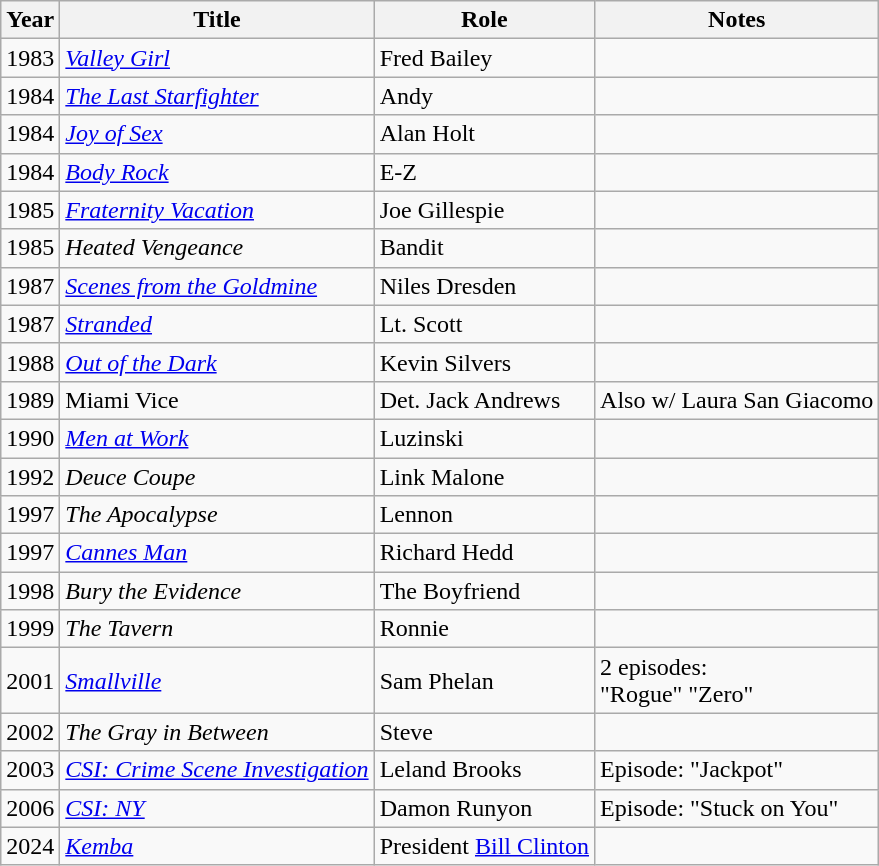<table class="wikitable">
<tr>
<th>Year</th>
<th>Title</th>
<th>Role</th>
<th>Notes</th>
</tr>
<tr>
<td>1983</td>
<td><em><a href='#'>Valley Girl</a></em></td>
<td>Fred Bailey</td>
<td></td>
</tr>
<tr>
<td>1984</td>
<td><em><a href='#'>The Last Starfighter</a></em></td>
<td>Andy</td>
<td></td>
</tr>
<tr>
<td>1984</td>
<td><em><a href='#'>Joy of Sex</a></em></td>
<td>Alan Holt</td>
<td></td>
</tr>
<tr>
<td>1984</td>
<td><em><a href='#'>Body Rock</a></em></td>
<td>E-Z</td>
<td></td>
</tr>
<tr>
<td>1985</td>
<td><em><a href='#'>Fraternity Vacation</a></em></td>
<td>Joe Gillespie</td>
<td></td>
</tr>
<tr>
<td>1985</td>
<td><em>Heated Vengeance</em></td>
<td>Bandit</td>
<td></td>
</tr>
<tr>
<td>1987</td>
<td><em><a href='#'>Scenes from the Goldmine</a></em></td>
<td>Niles Dresden</td>
<td></td>
</tr>
<tr>
<td>1987</td>
<td><em><a href='#'>Stranded</a></em></td>
<td>Lt. Scott</td>
<td></td>
</tr>
<tr>
<td>1988</td>
<td><em><a href='#'>Out of the Dark</a></em></td>
<td>Kevin Silvers</td>
<td></td>
</tr>
<tr>
<td>1989</td>
<td>Miami Vice</td>
<td>Det. Jack Andrews</td>
<td>Also w/ Laura San Giacomo</td>
</tr>
<tr>
<td>1990</td>
<td><em><a href='#'>Men at Work</a></em></td>
<td>Luzinski</td>
<td></td>
</tr>
<tr>
<td>1992</td>
<td><em>Deuce Coupe</em></td>
<td>Link Malone</td>
<td></td>
</tr>
<tr>
<td>1997</td>
<td><em>The Apocalypse</em></td>
<td>Lennon</td>
<td></td>
</tr>
<tr>
<td>1997</td>
<td><em><a href='#'>Cannes Man</a></em></td>
<td>Richard Hedd</td>
<td></td>
</tr>
<tr>
<td>1998</td>
<td><em>Bury the Evidence</em></td>
<td>The Boyfriend</td>
<td></td>
</tr>
<tr>
<td>1999</td>
<td><em>The Tavern</em></td>
<td>Ronnie</td>
<td></td>
</tr>
<tr>
<td>2001</td>
<td><em><a href='#'>Smallville</a></em></td>
<td>Sam Phelan</td>
<td>2 episodes:<br>"Rogue"
"Zero"</td>
</tr>
<tr>
<td>2002</td>
<td><em>The Gray in Between</em></td>
<td>Steve</td>
<td></td>
</tr>
<tr>
<td>2003</td>
<td><em><a href='#'>CSI: Crime Scene Investigation</a></em></td>
<td>Leland Brooks</td>
<td>Episode: "Jackpot"</td>
</tr>
<tr>
<td>2006</td>
<td><em><a href='#'>CSI: NY</a></em></td>
<td>Damon Runyon</td>
<td>Episode: "Stuck on You"</td>
</tr>
<tr>
<td>2024</td>
<td><em><a href='#'>Kemba</a></em></td>
<td>President <a href='#'>Bill Clinton</a></td>
<td></td>
</tr>
</table>
